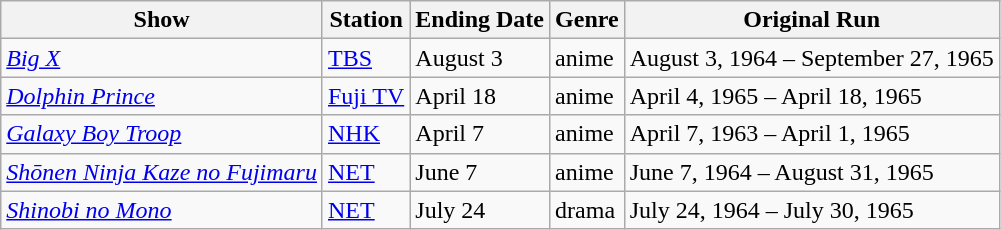<table class="wikitable sortable">
<tr>
<th>Show</th>
<th>Station</th>
<th>Ending Date</th>
<th>Genre</th>
<th>Original Run</th>
</tr>
<tr>
<td><em><a href='#'>Big X</a></em></td>
<td><a href='#'>TBS</a></td>
<td>August 3</td>
<td>anime</td>
<td>August 3, 1964 – September 27, 1965</td>
</tr>
<tr>
<td><em><a href='#'>Dolphin Prince</a></em></td>
<td><a href='#'>Fuji TV</a></td>
<td>April 18</td>
<td>anime</td>
<td>April 4, 1965 – April 18, 1965</td>
</tr>
<tr>
<td><em><a href='#'>Galaxy Boy Troop</a></em></td>
<td><a href='#'>NHK</a></td>
<td>April 7</td>
<td>anime</td>
<td>April 7, 1963 – April 1, 1965</td>
</tr>
<tr>
<td><em><a href='#'>Shōnen Ninja Kaze no Fujimaru</a></em></td>
<td><a href='#'>NET</a></td>
<td>June 7</td>
<td>anime</td>
<td>June 7, 1964 – August 31, 1965</td>
</tr>
<tr>
<td><em><a href='#'>Shinobi no Mono</a></em></td>
<td><a href='#'>NET</a></td>
<td>July 24</td>
<td>drama</td>
<td>July 24, 1964 – July 30, 1965</td>
</tr>
</table>
